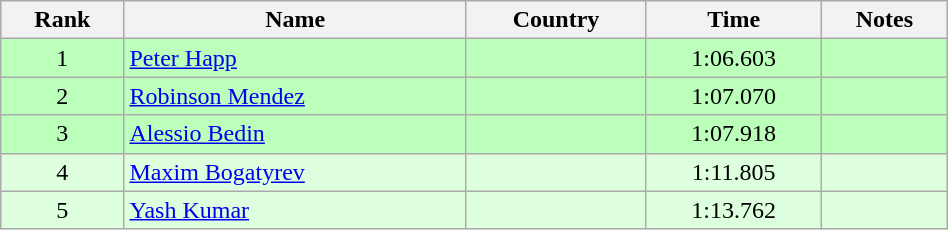<table class="wikitable" style="text-align:center;width: 50%">
<tr>
<th>Rank</th>
<th>Name</th>
<th>Country</th>
<th>Time</th>
<th>Notes</th>
</tr>
<tr bgcolor=bbffbb>
<td>1</td>
<td align="left"><a href='#'>Peter Happ</a></td>
<td align="left"></td>
<td>1:06.603</td>
<td></td>
</tr>
<tr bgcolor=bbffbb>
<td>2</td>
<td align="left"><a href='#'>Robinson Mendez</a></td>
<td align="left"></td>
<td>1:07.070</td>
<td></td>
</tr>
<tr bgcolor=bbffbb>
<td>3</td>
<td align="left"><a href='#'>Alessio Bedin</a></td>
<td align="left"></td>
<td>1:07.918</td>
<td></td>
</tr>
<tr bgcolor=ddffdd>
<td>4</td>
<td align="left"><a href='#'>Maxim Bogatyrev</a></td>
<td align="left"></td>
<td>1:11.805</td>
<td></td>
</tr>
<tr bgcolor=ddffdd>
<td>5</td>
<td align="left"><a href='#'>Yash Kumar</a></td>
<td align="left"></td>
<td>1:13.762</td>
<td></td>
</tr>
</table>
